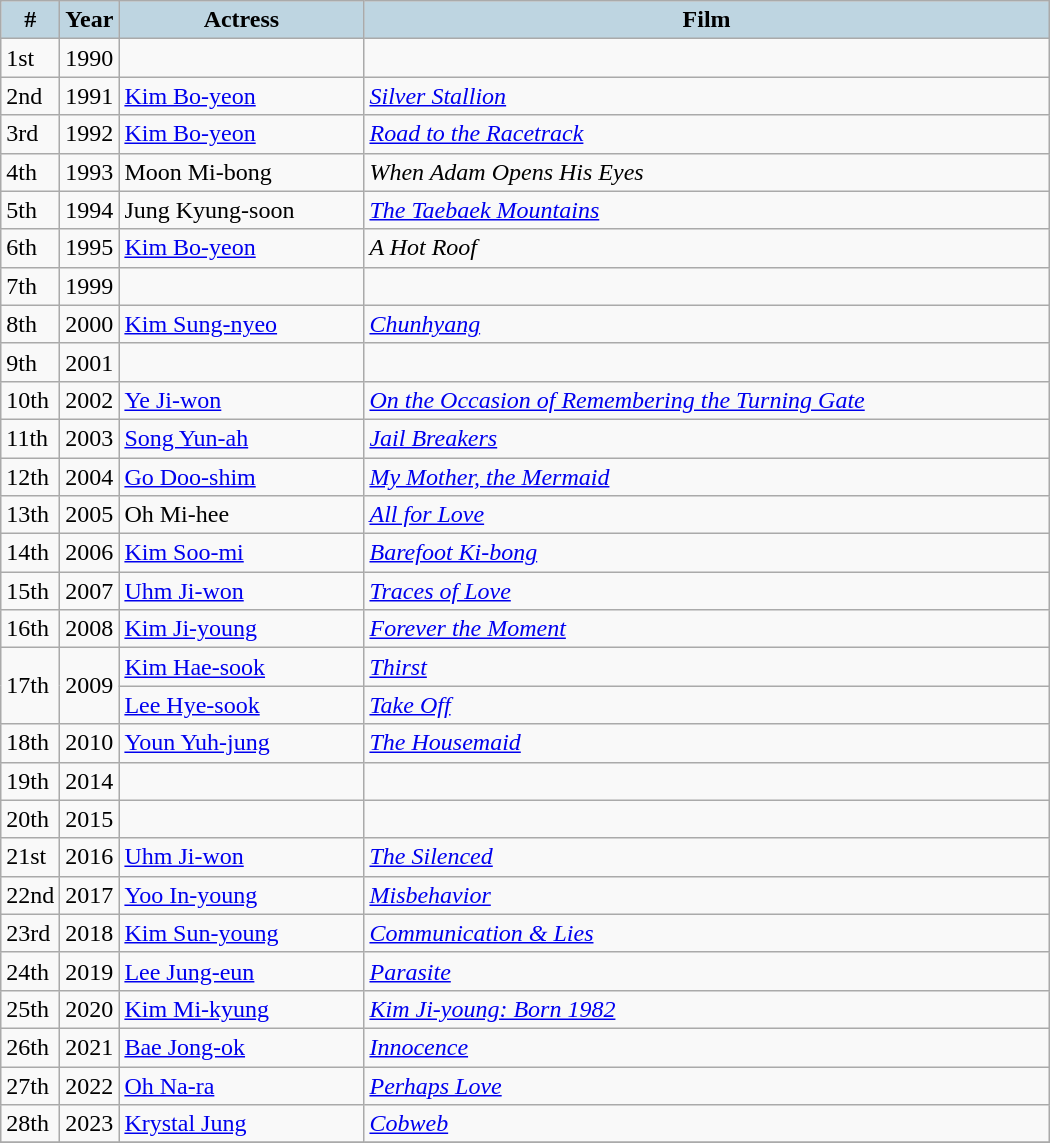<table class="wikitable" style="width:700px">
<tr>
<th style="background:#BED5E1; width:10px">#</th>
<th style="background:#BED5E1; width:10px">Year</th>
<th style="background:#BED5E1;">Actress</th>
<th style="background:#BED5E1;">Film</th>
</tr>
<tr>
<td>1st</td>
<td>1990</td>
<td></td>
<td></td>
</tr>
<tr>
<td>2nd</td>
<td>1991</td>
<td><a href='#'>Kim Bo-yeon</a></td>
<td><em><a href='#'>Silver Stallion</a></em></td>
</tr>
<tr>
<td>3rd</td>
<td>1992</td>
<td><a href='#'>Kim Bo-yeon</a></td>
<td><em><a href='#'>Road to the Racetrack</a></em></td>
</tr>
<tr>
<td>4th</td>
<td>1993</td>
<td>Moon Mi-bong</td>
<td><em>When Adam Opens His Eyes</em></td>
</tr>
<tr>
<td>5th</td>
<td>1994</td>
<td>Jung Kyung-soon</td>
<td><em><a href='#'>The Taebaek Mountains</a></em></td>
</tr>
<tr>
<td>6th</td>
<td>1995</td>
<td><a href='#'>Kim Bo-yeon</a></td>
<td><em>A Hot Roof</em></td>
</tr>
<tr>
<td>7th</td>
<td>1999</td>
<td></td>
<td></td>
</tr>
<tr>
<td>8th</td>
<td>2000</td>
<td><a href='#'>Kim Sung-nyeo</a></td>
<td><em><a href='#'>Chunhyang</a></em></td>
</tr>
<tr>
<td>9th</td>
<td>2001</td>
<td></td>
<td></td>
</tr>
<tr>
<td>10th</td>
<td>2002</td>
<td><a href='#'>Ye Ji-won</a></td>
<td><em><a href='#'>On the Occasion of Remembering the Turning Gate</a></em></td>
</tr>
<tr>
<td>11th</td>
<td>2003</td>
<td><a href='#'>Song Yun-ah</a></td>
<td><em><a href='#'>Jail Breakers</a></em></td>
</tr>
<tr>
<td>12th</td>
<td>2004</td>
<td><a href='#'>Go Doo-shim</a></td>
<td><em><a href='#'>My Mother, the Mermaid</a></em></td>
</tr>
<tr>
<td>13th</td>
<td>2005</td>
<td>Oh Mi-hee</td>
<td><em><a href='#'>All for Love</a></em></td>
</tr>
<tr>
<td>14th</td>
<td>2006</td>
<td><a href='#'>Kim Soo-mi</a></td>
<td><em><a href='#'>Barefoot Ki-bong</a></em></td>
</tr>
<tr>
<td>15th</td>
<td>2007</td>
<td><a href='#'>Uhm Ji-won</a></td>
<td><em><a href='#'>Traces of Love</a></em></td>
</tr>
<tr>
<td>16th</td>
<td>2008</td>
<td><a href='#'>Kim Ji-young</a></td>
<td><em><a href='#'>Forever the Moment</a></em></td>
</tr>
<tr>
<td rowspan=2>17th</td>
<td rowspan=2>2009</td>
<td><a href='#'>Kim Hae-sook</a></td>
<td><em><a href='#'>Thirst</a></em></td>
</tr>
<tr>
<td><a href='#'>Lee Hye-sook</a></td>
<td><em><a href='#'>Take Off</a></em></td>
</tr>
<tr>
<td>18th</td>
<td>2010</td>
<td><a href='#'>Youn Yuh-jung</a></td>
<td><em><a href='#'>The Housemaid</a></em></td>
</tr>
<tr>
<td>19th</td>
<td>2014</td>
<td></td>
<td></td>
</tr>
<tr>
<td>20th</td>
<td>2015</td>
<td></td>
<td></td>
</tr>
<tr>
<td>21st</td>
<td>2016</td>
<td><a href='#'>Uhm Ji-won</a></td>
<td><em><a href='#'>The Silenced</a></em></td>
</tr>
<tr>
<td>22nd</td>
<td>2017</td>
<td><a href='#'>Yoo In-young</a></td>
<td><em><a href='#'>Misbehavior</a></em></td>
</tr>
<tr>
<td>23rd</td>
<td>2018</td>
<td><a href='#'>Kim Sun-young</a></td>
<td><em><a href='#'>Communication & Lies</a></em></td>
</tr>
<tr>
<td>24th</td>
<td>2019</td>
<td><a href='#'>Lee Jung-eun</a></td>
<td><em><a href='#'>Parasite</a></em></td>
</tr>
<tr>
<td>25th</td>
<td>2020</td>
<td><a href='#'>Kim Mi-kyung</a></td>
<td><em><a href='#'>Kim Ji-young: Born 1982</a></em></td>
</tr>
<tr>
<td>26th</td>
<td>2021</td>
<td><a href='#'>Bae Jong-ok</a></td>
<td><em><a href='#'>Innocence</a></em></td>
</tr>
<tr>
<td>27th</td>
<td>2022</td>
<td><a href='#'>Oh Na-ra</a></td>
<td><em><a href='#'>Perhaps Love</a></em></td>
</tr>
<tr>
<td>28th</td>
<td>2023</td>
<td><a href='#'>Krystal Jung</a></td>
<td><em><a href='#'>Cobweb</a></em></td>
</tr>
<tr>
</tr>
</table>
